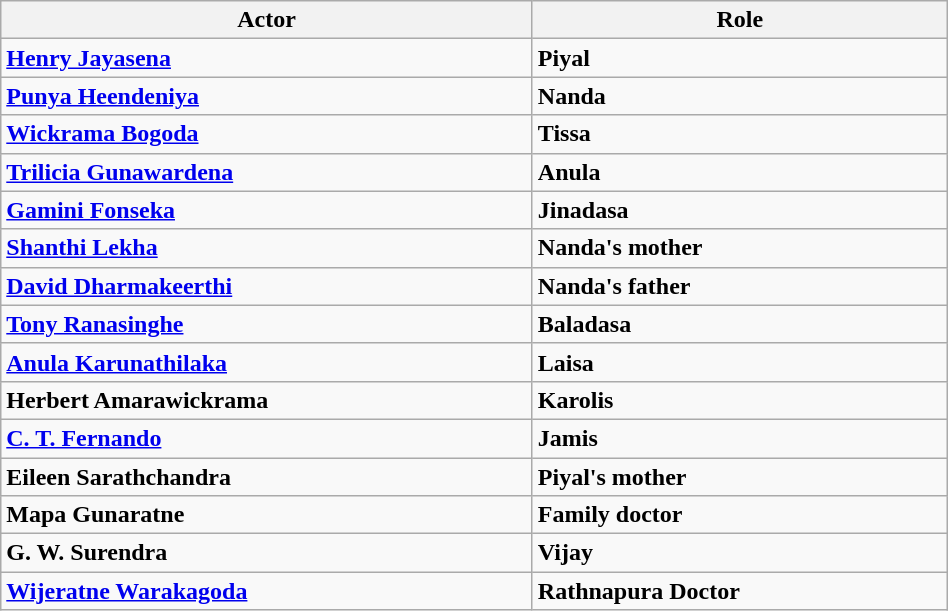<table class="wikitable" width="50%">
<tr>
<th>Actor</th>
<th>Role</th>
</tr>
<tr>
<td><strong><a href='#'>Henry Jayasena</a></strong></td>
<td><strong>Piyal</strong></td>
</tr>
<tr>
<td><strong><a href='#'>Punya Heendeniya</a></strong></td>
<td><strong>Nanda</strong></td>
</tr>
<tr>
<td><strong><a href='#'>Wickrama Bogoda</a></strong></td>
<td><strong>Tissa</strong></td>
</tr>
<tr>
<td><strong><a href='#'>Trilicia Gunawardena</a></strong></td>
<td><strong>Anula</strong></td>
</tr>
<tr>
<td><strong><a href='#'>Gamini Fonseka</a></strong></td>
<td><strong>Jinadasa</strong></td>
</tr>
<tr>
<td><strong><a href='#'>Shanthi Lekha</a></strong></td>
<td><strong>Nanda's mother</strong></td>
</tr>
<tr>
<td><strong><a href='#'>David Dharmakeerthi</a></strong></td>
<td><strong>Nanda's father</strong></td>
</tr>
<tr>
<td><strong><a href='#'>Tony Ranasinghe</a></strong></td>
<td><strong>Baladasa</strong></td>
</tr>
<tr>
<td><strong><a href='#'>Anula Karunathilaka</a></strong></td>
<td><strong> Laisa </strong></td>
</tr>
<tr>
<td><strong>Herbert Amarawickrama</strong></td>
<td><strong>Karolis</strong></td>
</tr>
<tr>
<td><strong><a href='#'>C. T. Fernando</a></strong></td>
<td><strong>Jamis</strong></td>
</tr>
<tr>
<td><strong>Eileen Sarathchandra</strong></td>
<td><strong>Piyal's mother</strong></td>
</tr>
<tr>
<td><strong>Mapa Gunaratne</strong></td>
<td><strong>Family doctor</strong></td>
</tr>
<tr>
<td><strong>G. W. Surendra</strong></td>
<td><strong>Vijay</strong></td>
</tr>
<tr>
<td><strong><a href='#'>Wijeratne Warakagoda</a></strong></td>
<td><strong>Rathnapura Doctor</strong></td>
</tr>
</table>
